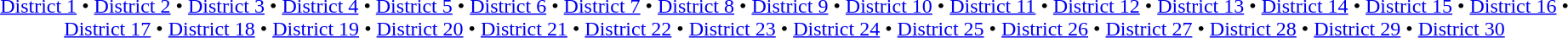<table id=toc class=toc summary=Contents>
<tr>
<td align=center><a href='#'>District 1</a> • <a href='#'>District 2</a> • <a href='#'>District 3</a> • <a href='#'>District 4</a> • <a href='#'>District 5</a> • <a href='#'>District 6</a> • <a href='#'>District 7</a> • <a href='#'>District 8</a> • <a href='#'>District 9</a> • <a href='#'>District 10</a> • <a href='#'>District 11</a> • <a href='#'>District 12</a> • <a href='#'>District 13</a> • <a href='#'>District 14</a> • <a href='#'>District 15</a> • <a href='#'>District 16</a> • <a href='#'>District 17</a> • <a href='#'>District 18</a> • <a href='#'>District 19</a> • <a href='#'>District 20</a> • <a href='#'>District 21</a> • <a href='#'>District 22</a> • <a href='#'>District 23</a> • <a href='#'>District 24</a> • <a href='#'>District 25</a> • <a href='#'>District 26</a> • <a href='#'>District 27</a> • <a href='#'>District 28</a> • <a href='#'>District 29</a> • <a href='#'>District 30</a></td>
</tr>
</table>
